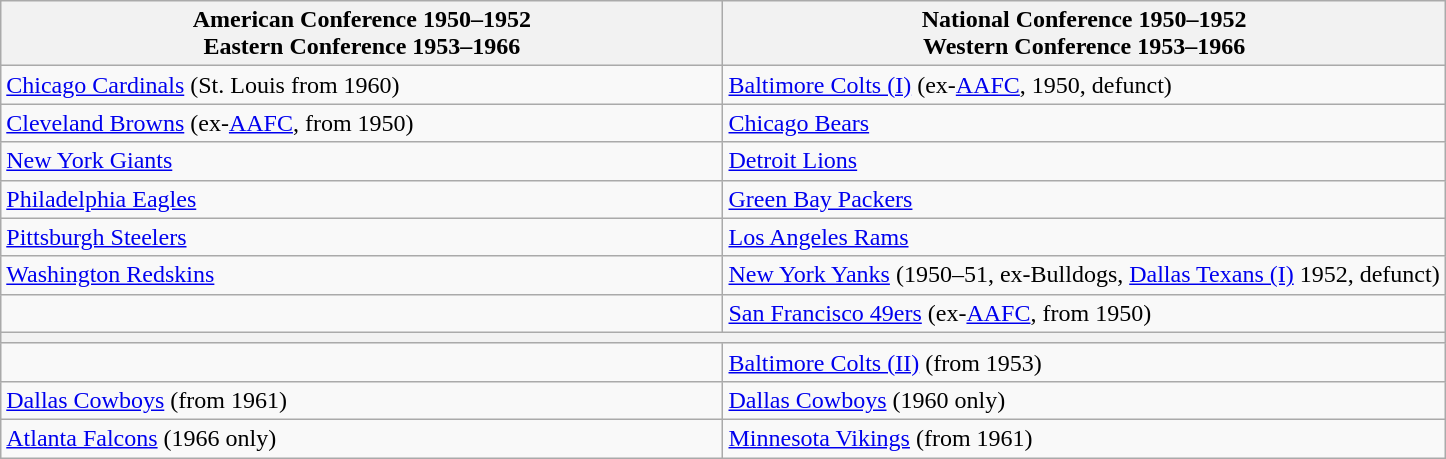<table class="wikitable">
<tr>
<th style="width:50%">American Conference 1950–1952<br>Eastern Conference 1953–1966</th>
<th style="width:50%">National Conference 1950–1952<br>Western Conference 1953–1966</th>
</tr>
<tr>
<td><a href='#'>Chicago Cardinals</a> (St. Louis from 1960)</td>
<td><a href='#'>Baltimore Colts (I)</a> (ex-<a href='#'>AAFC</a>, 1950, defunct)</td>
</tr>
<tr>
<td><a href='#'>Cleveland Browns</a> (ex-<a href='#'>AAFC</a>, from 1950)</td>
<td><a href='#'>Chicago Bears</a></td>
</tr>
<tr>
<td><a href='#'>New York Giants</a></td>
<td><a href='#'>Detroit Lions</a></td>
</tr>
<tr>
<td><a href='#'>Philadelphia Eagles</a></td>
<td><a href='#'>Green Bay Packers</a></td>
</tr>
<tr>
<td><a href='#'>Pittsburgh Steelers</a></td>
<td><a href='#'>Los Angeles Rams</a></td>
</tr>
<tr>
<td><a href='#'>Washington Redskins</a></td>
<td><a href='#'>New York Yanks</a> (1950–51, ex-Bulldogs, <a href='#'>Dallas Texans (I)</a> 1952, defunct)</td>
</tr>
<tr>
<td></td>
<td><a href='#'>San Francisco 49ers</a> (ex-<a href='#'>AAFC</a>, from 1950)</td>
</tr>
<tr>
<th colspan=2></th>
</tr>
<tr>
<td></td>
<td><a href='#'>Baltimore Colts (II)</a> (from 1953)</td>
</tr>
<tr>
<td><a href='#'>Dallas Cowboys</a> (from 1961)</td>
<td><a href='#'>Dallas Cowboys</a> (1960 only)</td>
</tr>
<tr>
<td><a href='#'>Atlanta Falcons</a> (1966 only)</td>
<td><a href='#'>Minnesota Vikings</a> (from 1961)</td>
</tr>
</table>
